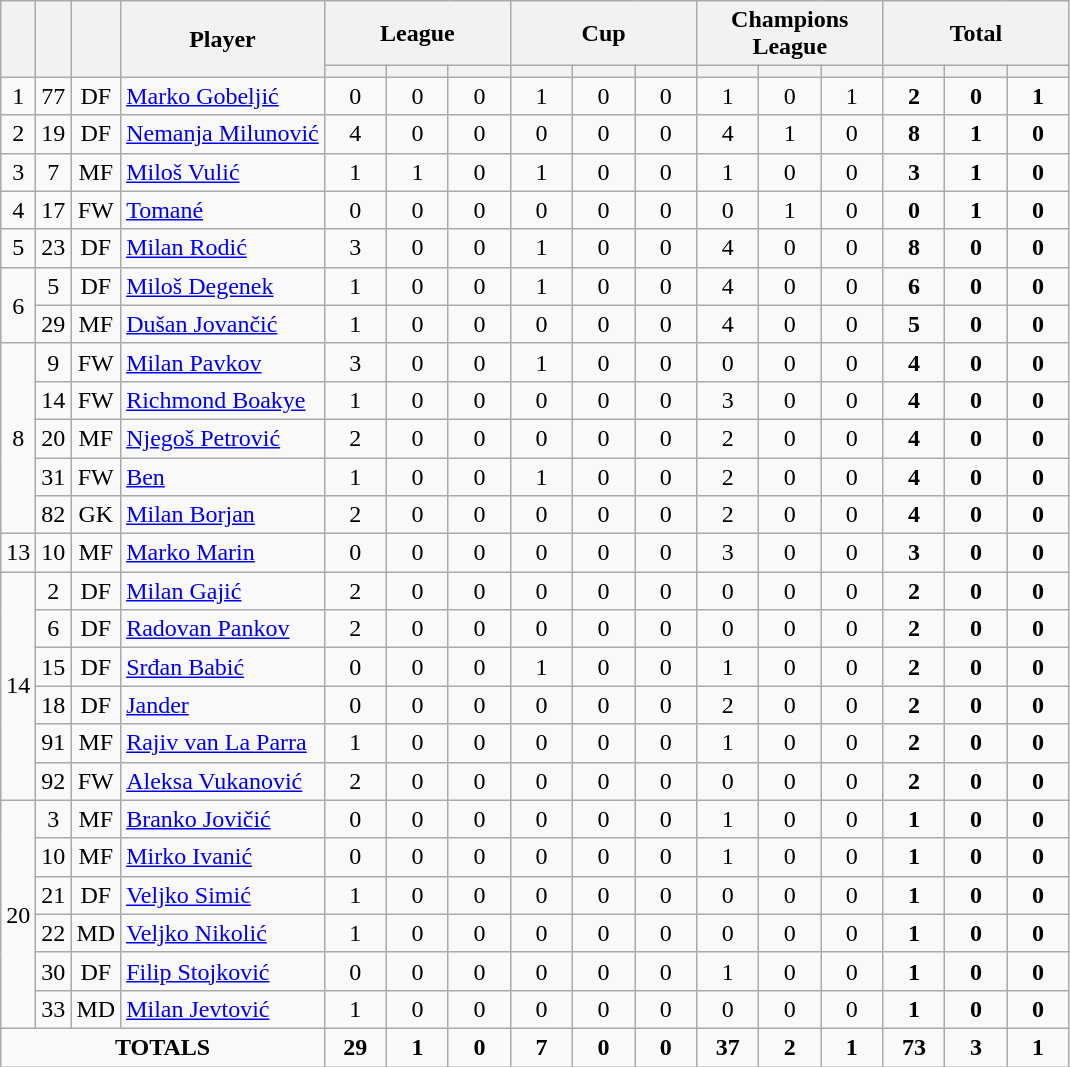<table class="wikitable" style="text-align:center;">
<tr>
<th rowspan="2" !width=15></th>
<th rowspan="2" !width=15></th>
<th rowspan="2" !width=15></th>
<th rowspan="2" !width=120>Player</th>
<th colspan="3">League</th>
<th colspan="3">Cup</th>
<th colspan="3">Champions League</th>
<th colspan="3">Total</th>
</tr>
<tr>
<th width=34; background:#fe9;"></th>
<th width=34; background:#fe9;"></th>
<th width=34; background:#ff8888;"></th>
<th width=34; background:#fe9;"></th>
<th width=34; background:#fe9;"></th>
<th width=34; background:#ff8888;"></th>
<th width=34; background:#fe9;"></th>
<th width=34; background:#fe9;"></th>
<th width=34; background:#ff8888;"></th>
<th width=34; background:#fe9;"></th>
<th width=34; background:#fe9;"></th>
<th width=34; background:#ff8888;"></th>
</tr>
<tr>
<td>1</td>
<td>77</td>
<td>DF</td>
<td align=left> <a href='#'>Marko Gobeljić</a></td>
<td>0</td>
<td>0</td>
<td>0</td>
<td>1</td>
<td>0</td>
<td>0</td>
<td>1</td>
<td>0</td>
<td>1</td>
<td><strong>2</strong></td>
<td><strong>0</strong></td>
<td><strong>1</strong></td>
</tr>
<tr>
<td>2</td>
<td>19</td>
<td>DF</td>
<td align=left> <a href='#'>Nemanja Milunović</a></td>
<td>4</td>
<td>0</td>
<td>0</td>
<td>0</td>
<td>0</td>
<td>0</td>
<td>4</td>
<td>1</td>
<td>0</td>
<td><strong>8</strong></td>
<td><strong>1</strong></td>
<td><strong>0</strong></td>
</tr>
<tr>
<td>3</td>
<td>7</td>
<td>MF</td>
<td align=left> <a href='#'>Miloš Vulić</a></td>
<td>1</td>
<td>1</td>
<td>0</td>
<td>1</td>
<td>0</td>
<td>0</td>
<td>1</td>
<td>0</td>
<td>0</td>
<td><strong>3</strong></td>
<td><strong>1</strong></td>
<td><strong>0</strong></td>
</tr>
<tr>
<td>4</td>
<td>17</td>
<td>FW</td>
<td align=left> <a href='#'>Tomané</a></td>
<td>0</td>
<td>0</td>
<td>0</td>
<td>0</td>
<td>0</td>
<td>0</td>
<td>0</td>
<td>1</td>
<td>0</td>
<td><strong>0</strong></td>
<td><strong>1</strong></td>
<td><strong>0</strong></td>
</tr>
<tr>
<td>5</td>
<td>23</td>
<td>DF</td>
<td align=left> <a href='#'>Milan Rodić</a></td>
<td>3</td>
<td>0</td>
<td>0</td>
<td>1</td>
<td>0</td>
<td>0</td>
<td>4</td>
<td>0</td>
<td>0</td>
<td><strong>8</strong></td>
<td><strong>0</strong></td>
<td><strong>0</strong></td>
</tr>
<tr>
<td rowspan=2>6</td>
<td>5</td>
<td>DF</td>
<td align=left> <a href='#'>Miloš Degenek</a></td>
<td>1</td>
<td>0</td>
<td>0</td>
<td>1</td>
<td>0</td>
<td>0</td>
<td>4</td>
<td>0</td>
<td>0</td>
<td><strong>6</strong></td>
<td><strong>0</strong></td>
<td><strong>0</strong></td>
</tr>
<tr>
<td>29</td>
<td>MF</td>
<td align=left> <a href='#'>Dušan Jovančić</a></td>
<td>1</td>
<td>0</td>
<td>0</td>
<td>0</td>
<td>0</td>
<td>0</td>
<td>4</td>
<td>0</td>
<td>0</td>
<td><strong>5</strong></td>
<td><strong>0</strong></td>
<td><strong>0</strong></td>
</tr>
<tr>
<td rowspan=5>8</td>
<td>9</td>
<td>FW</td>
<td align=left> <a href='#'>Milan Pavkov</a></td>
<td>3</td>
<td>0</td>
<td>0</td>
<td>1</td>
<td>0</td>
<td>0</td>
<td>0</td>
<td>0</td>
<td>0</td>
<td><strong>4</strong></td>
<td><strong>0</strong></td>
<td><strong>0</strong></td>
</tr>
<tr>
<td>14</td>
<td>FW</td>
<td align=left> <a href='#'>Richmond Boakye</a></td>
<td>1</td>
<td>0</td>
<td>0</td>
<td>0</td>
<td>0</td>
<td>0</td>
<td>3</td>
<td>0</td>
<td>0</td>
<td><strong>4</strong></td>
<td><strong>0</strong></td>
<td><strong>0</strong></td>
</tr>
<tr>
<td>20</td>
<td>MF</td>
<td align=left> <a href='#'>Njegoš Petrović</a></td>
<td>2</td>
<td>0</td>
<td>0</td>
<td>0</td>
<td>0</td>
<td>0</td>
<td>2</td>
<td>0</td>
<td>0</td>
<td><strong>4</strong></td>
<td><strong>0</strong></td>
<td><strong>0</strong></td>
</tr>
<tr>
<td>31</td>
<td>FW</td>
<td align=left> <a href='#'>Ben</a></td>
<td>1</td>
<td>0</td>
<td>0</td>
<td>1</td>
<td>0</td>
<td>0</td>
<td>2</td>
<td>0</td>
<td>0</td>
<td><strong>4</strong></td>
<td><strong>0</strong></td>
<td><strong>0</strong></td>
</tr>
<tr>
<td>82</td>
<td>GK</td>
<td align=left> <a href='#'>Milan Borjan</a></td>
<td>2</td>
<td>0</td>
<td>0</td>
<td>0</td>
<td>0</td>
<td>0</td>
<td>2</td>
<td>0</td>
<td>0</td>
<td><strong>4</strong></td>
<td><strong>0</strong></td>
<td><strong>0</strong></td>
</tr>
<tr>
<td>13</td>
<td>10</td>
<td>MF</td>
<td align=left> <a href='#'>Marko Marin</a></td>
<td>0</td>
<td>0</td>
<td>0</td>
<td>0</td>
<td>0</td>
<td>0</td>
<td>3</td>
<td>0</td>
<td>0</td>
<td><strong>3</strong></td>
<td><strong>0</strong></td>
<td><strong>0</strong></td>
</tr>
<tr>
<td rowspan=6>14</td>
<td>2</td>
<td>DF</td>
<td align=left> <a href='#'>Milan Gajić</a></td>
<td>2</td>
<td>0</td>
<td>0</td>
<td>0</td>
<td>0</td>
<td>0</td>
<td>0</td>
<td>0</td>
<td>0</td>
<td><strong>2</strong></td>
<td><strong>0</strong></td>
<td><strong>0</strong></td>
</tr>
<tr>
<td>6</td>
<td>DF</td>
<td align=left> <a href='#'>Radovan Pankov</a></td>
<td>2</td>
<td>0</td>
<td>0</td>
<td>0</td>
<td>0</td>
<td>0</td>
<td>0</td>
<td>0</td>
<td>0</td>
<td><strong>2</strong></td>
<td><strong>0</strong></td>
<td><strong>0</strong></td>
</tr>
<tr>
<td>15</td>
<td>DF</td>
<td align=left> <a href='#'>Srđan Babić</a></td>
<td>0</td>
<td>0</td>
<td>0</td>
<td>1</td>
<td>0</td>
<td>0</td>
<td>1</td>
<td>0</td>
<td>0</td>
<td><strong>2</strong></td>
<td><strong>0</strong></td>
<td><strong>0</strong></td>
</tr>
<tr>
<td>18</td>
<td>DF</td>
<td align=left> <a href='#'>Jander</a></td>
<td>0</td>
<td>0</td>
<td>0</td>
<td>0</td>
<td>0</td>
<td>0</td>
<td>2</td>
<td>0</td>
<td>0</td>
<td><strong>2</strong></td>
<td><strong>0</strong></td>
<td><strong>0</strong></td>
</tr>
<tr>
<td>91</td>
<td>MF</td>
<td align=left> <a href='#'>Rajiv van La Parra</a></td>
<td>1</td>
<td>0</td>
<td>0</td>
<td>0</td>
<td>0</td>
<td>0</td>
<td>1</td>
<td>0</td>
<td>0</td>
<td><strong>2</strong></td>
<td><strong>0</strong></td>
<td><strong>0</strong></td>
</tr>
<tr>
<td>92</td>
<td>FW</td>
<td align=left> <a href='#'>Aleksa Vukanović</a></td>
<td>2</td>
<td>0</td>
<td>0</td>
<td>0</td>
<td>0</td>
<td>0</td>
<td>0</td>
<td>0</td>
<td>0</td>
<td><strong>2</strong></td>
<td><strong>0</strong></td>
<td><strong>0</strong></td>
</tr>
<tr>
<td rowspan=6>20</td>
<td>3</td>
<td>MF</td>
<td align=left> <a href='#'>Branko Jovičić</a></td>
<td>0</td>
<td>0</td>
<td>0</td>
<td>0</td>
<td>0</td>
<td>0</td>
<td>1</td>
<td>0</td>
<td>0</td>
<td><strong>1</strong></td>
<td><strong>0</strong></td>
<td><strong>0</strong></td>
</tr>
<tr>
<td>10</td>
<td>MF</td>
<td align=left> <a href='#'>Mirko Ivanić</a></td>
<td>0</td>
<td>0</td>
<td>0</td>
<td>0</td>
<td>0</td>
<td>0</td>
<td>1</td>
<td>0</td>
<td>0</td>
<td><strong>1</strong></td>
<td><strong>0</strong></td>
<td><strong>0</strong></td>
</tr>
<tr>
<td>21</td>
<td>DF</td>
<td align=left> <a href='#'>Veljko Simić</a></td>
<td>1</td>
<td>0</td>
<td>0</td>
<td>0</td>
<td>0</td>
<td>0</td>
<td>0</td>
<td>0</td>
<td>0</td>
<td><strong>1</strong></td>
<td><strong>0</strong></td>
<td><strong>0</strong></td>
</tr>
<tr>
<td>22</td>
<td>MD</td>
<td align=left> <a href='#'>Veljko Nikolić</a></td>
<td>1</td>
<td>0</td>
<td>0</td>
<td>0</td>
<td>0</td>
<td>0</td>
<td>0</td>
<td>0</td>
<td>0</td>
<td><strong>1</strong></td>
<td><strong>0</strong></td>
<td><strong>0</strong></td>
</tr>
<tr>
<td>30</td>
<td>DF</td>
<td align=left> <a href='#'>Filip Stojković</a></td>
<td>0</td>
<td>0</td>
<td>0</td>
<td>0</td>
<td>0</td>
<td>0</td>
<td>1</td>
<td>0</td>
<td>0</td>
<td><strong>1</strong></td>
<td><strong>0</strong></td>
<td><strong>0</strong></td>
</tr>
<tr>
<td>33</td>
<td>MD</td>
<td align=left> <a href='#'>Milan Jevtović</a></td>
<td>1</td>
<td>0</td>
<td>0</td>
<td>0</td>
<td>0</td>
<td>0</td>
<td>0</td>
<td>0</td>
<td>0</td>
<td><strong>1</strong></td>
<td><strong>0</strong></td>
<td><strong>0</strong></td>
</tr>
<tr>
<td colspan=4><strong>TOTALS</strong></td>
<td><strong>29</strong></td>
<td><strong>1</strong></td>
<td><strong>0</strong></td>
<td><strong>7</strong></td>
<td><strong>0</strong></td>
<td><strong>0</strong></td>
<td><strong>37</strong></td>
<td><strong>2</strong></td>
<td><strong>1</strong></td>
<td><strong>73</strong></td>
<td><strong>3</strong></td>
<td><strong>1</strong></td>
</tr>
</table>
